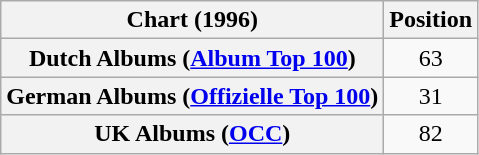<table class="wikitable plainrowheaders" style="text-align:center;">
<tr>
<th scope="col">Chart (1996)</th>
<th scope="col">Position</th>
</tr>
<tr>
<th scope="row">Dutch Albums (<a href='#'>Album Top 100</a>)</th>
<td>63</td>
</tr>
<tr>
<th scope="row">German Albums (<a href='#'>Offizielle Top 100</a>)</th>
<td>31</td>
</tr>
<tr>
<th scope="row">UK Albums (<a href='#'>OCC</a>)</th>
<td>82</td>
</tr>
</table>
